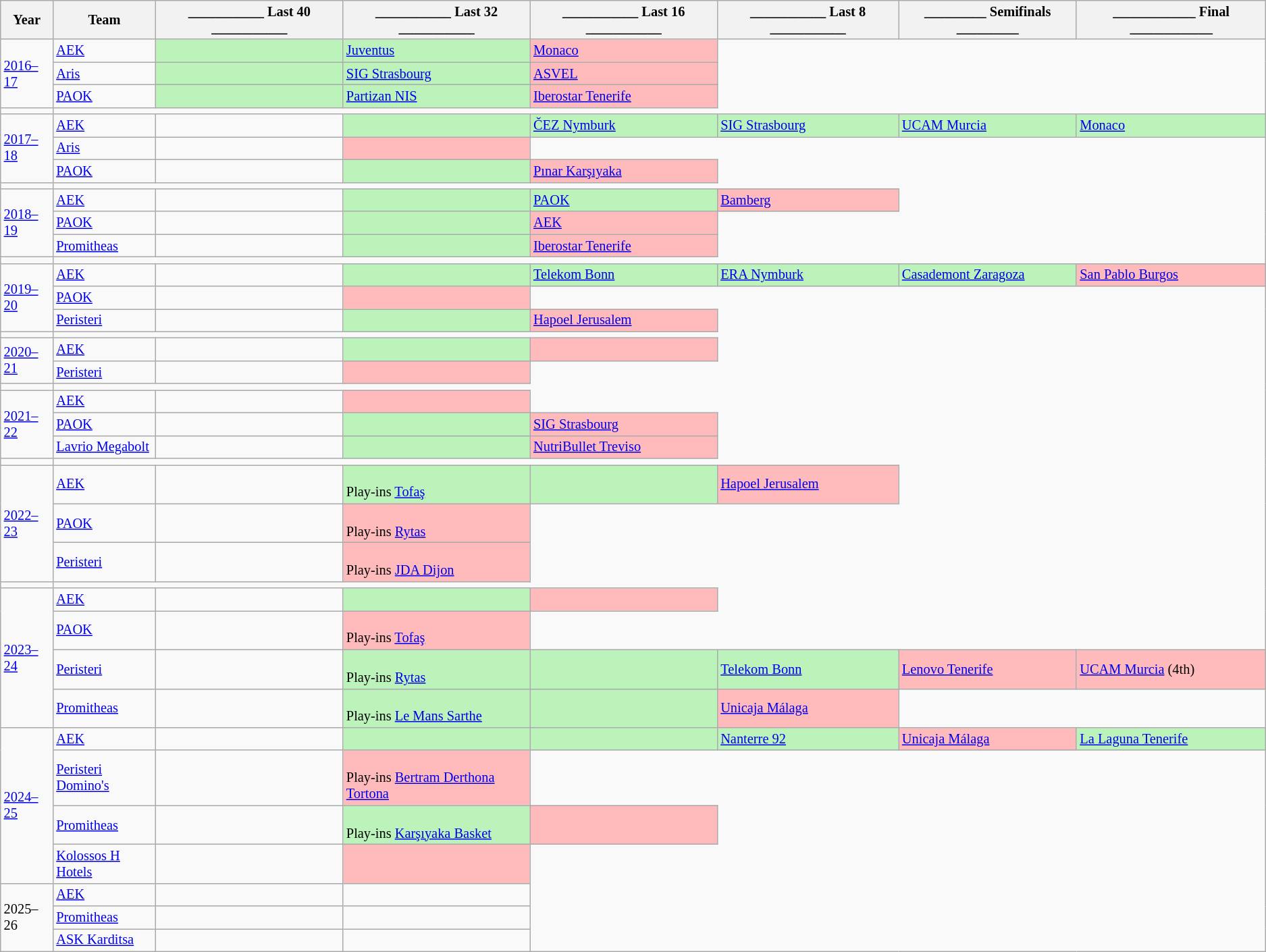<table class="wikitable" style="font-size:85%">
<tr>
<th>Year</th>
<th>Team</th>
<th>___________ Last 40 ___________</th>
<th>___________ Last 32 ___________</th>
<th>___________ Last 16 ___________</th>
<th>___________ Last 8 ___________</th>
<th>_________ Semifinals _________</th>
<th>____________ Final ____________</th>
</tr>
<tr>
<td rowspan="3"><a href='#'>2016–17</a></td>
<td><a href='#'>AEK</a></td>
<td bgcolor="#BBF3BB"></td>
<td bgcolor="#BBF3BB"> <a href='#'>Juventus</a></td>
<td bgcolor="#FFBBBB"> <a href='#'>Monaco</a></td>
</tr>
<tr>
<td><a href='#'>Aris</a></td>
<td bgcolor="#BBF3BB"></td>
<td bgcolor="#BBF3BB"> <a href='#'>SIG Strasbourg</a></td>
<td bgcolor="#FFBBBB"> <a href='#'>ASVEL</a></td>
</tr>
<tr>
<td><a href='#'>PAOK</a></td>
<td bgcolor="#BBF3BB"></td>
<td bgcolor="#BBF3BB"> <a href='#'>Partizan NIS</a></td>
<td bgcolor="#FFBBBB"> <a href='#'>Iberostar Tenerife</a></td>
</tr>
<tr>
<td></td>
</tr>
<tr>
<td rowspan="3"><a href='#'>2017–18</a></td>
<td><a href='#'>AEK</a></td>
<td></td>
<td bgcolor="#BBF3BB"></td>
<td bgcolor="#BBF3BB"> <a href='#'>ČEZ Nymburk</a></td>
<td bgcolor="#BBF3BB"> <a href='#'>SIG Strasbourg</a></td>
<td bgcolor="#BBF3BB"> <a href='#'>UCAM Murcia</a></td>
<td bgcolor="#BBF3BB"> <a href='#'>Monaco</a> </td>
</tr>
<tr>
<td><a href='#'>Aris</a></td>
<td></td>
<td bgcolor="#FFBBBB"></td>
</tr>
<tr>
<td><a href='#'>PAOK</a></td>
<td></td>
<td bgcolor="#BBF3BB"></td>
<td bgcolor="#FFBBBB"> <a href='#'>Pınar Karşıyaka</a></td>
</tr>
<tr>
<td></td>
</tr>
<tr>
<td rowspan="3"><a href='#'>2018–19</a></td>
<td><a href='#'>AEK</a></td>
<td></td>
<td bgcolor="#BBF3BB"></td>
<td bgcolor="#BBF3BB"> <a href='#'>PAOK</a></td>
<td bgcolor="#FFBBBB"><a href='#'>Bamberg</a></td>
</tr>
<tr>
<td><a href='#'>PAOK</a></td>
<td></td>
<td bgcolor="#BBF3BB"></td>
<td bgcolor="#FFBBBB"> <a href='#'>AEK</a></td>
</tr>
<tr>
<td><a href='#'>Promitheas</a></td>
<td></td>
<td bgcolor="#BBF3BB"></td>
<td bgcolor="#FFBBBB"> <a href='#'>Iberostar Tenerife</a></td>
</tr>
<tr>
<td></td>
</tr>
<tr>
<td rowspan="3"><a href='#'>2019–20</a></td>
<td><a href='#'>AEK</a></td>
<td></td>
<td bgcolor="#BBF3BB"></td>
<td bgcolor="#BBF3BB"> <a href='#'>Telekom Bonn</a></td>
<td bgcolor="#BBF3BB"> <a href='#'>ERA Nymburk</a></td>
<td bgcolor="#BBF3BB"> <a href='#'>Casademont Zaragoza</a></td>
<td bgcolor=#FFBBBB> <a href='#'>San Pablo Burgos</a> </td>
</tr>
<tr>
<td><a href='#'>PAOK</a></td>
<td></td>
<td bgcolor="#FFBBBB"></td>
</tr>
<tr>
<td><a href='#'>Peristeri</a></td>
<td></td>
<td bgcolor="#BBF3BB"></td>
<td bgcolor="#FFBBBB"> <a href='#'>Hapoel Jerusalem</a></td>
</tr>
<tr>
<td></td>
</tr>
<tr>
<td rowspan="2"><a href='#'>2020–21</a></td>
<td><a href='#'>AEK</a></td>
<td></td>
<td bgcolor="#BBF3BB"></td>
<td bgcolor="#FFBBBB"></td>
</tr>
<tr>
<td><a href='#'>Peristeri</a></td>
<td></td>
<td bgcolor="#FFBBBB"></td>
</tr>
<tr>
<td></td>
</tr>
<tr>
<td rowspan="3"><a href='#'>2021–22</a></td>
<td><a href='#'>AEK</a></td>
<td></td>
<td bgcolor="#FFBBBB"></td>
</tr>
<tr>
<td><a href='#'>PAOK</a></td>
<td></td>
<td bgcolor="#BBF3BB"></td>
<td bgcolor="#FFBBBB"> <a href='#'>SIG Strasbourg</a></td>
</tr>
<tr>
<td><a href='#'>Lavrio Megabolt</a></td>
<td></td>
<td bgcolor="#BBF3BB"></td>
<td bgcolor="#FFBBBB"> <a href='#'>NutriBullet Treviso</a></td>
</tr>
<tr>
<td></td>
</tr>
<tr>
<td rowspan="3"><a href='#'>2022–23</a></td>
<td><a href='#'>AEK</a></td>
<td></td>
<td bgcolor="#BBF3BB"> <br> Play-ins  <a href='#'>Tofaş</a></td>
<td bgcolor="#BBF3BB"></td>
<td bgcolor="#FFBBBB"> <a href='#'>Hapoel Jerusalem</a></td>
</tr>
<tr>
<td><a href='#'>PAOK</a></td>
<td></td>
<td bgcolor="#FFBBBB"> <br> Play-ins  <a href='#'>Rytas</a></td>
</tr>
<tr>
<td><a href='#'>Peristeri</a></td>
<td></td>
<td bgcolor="#FFBBBB"> <br> Play-ins  <a href='#'>JDA Dijon</a></td>
</tr>
<tr>
<td></td>
</tr>
<tr>
<td rowspan="4"><a href='#'>2023–24</a></td>
<td><a href='#'>AEK</a></td>
<td></td>
<td bgcolor="#BBF3BB"></td>
<td bgcolor="#FFBBBB"></td>
</tr>
<tr>
<td><a href='#'>PAOK</a></td>
<td></td>
<td bgcolor="#FFBBBB"> <br> Play-ins  <a href='#'>Tofaş</a></td>
</tr>
<tr>
<td><a href='#'>Peristeri</a></td>
<td></td>
<td bgcolor="#BBF3BB"> <br> Play-ins  <a href='#'>Rytas</a></td>
<td bgcolor="#BBF3BB"></td>
<td bgcolor="#BBF3BB"> <a href='#'>Telekom Bonn</a></td>
<td bgcolor="#FFBBBB"> <a href='#'>Lenovo Tenerife</a></td>
<td bgcolor="#FFBBBB"> <a href='#'>UCAM Murcia</a> (4th)</td>
</tr>
<tr>
<td><a href='#'>Promitheas</a></td>
<td></td>
<td bgcolor="#BBF3BB"> <br> Play-ins  <a href='#'>Le Mans Sarthe</a></td>
<td bgcolor="#BBF3BB"></td>
<td bgcolor="#FFBBBB"> <a href='#'>Unicaja Málaga</a></td>
</tr>
<tr>
<td rowspan="4"><a href='#'>2024–25</a></td>
<td><a href='#'>AEK</a></td>
<td></td>
<td bgcolor="#BBF3BB"></td>
<td bgcolor="#BBF3BB"></td>
<td bgcolor="#BBF3BB"> <a href='#'>Nanterre 92</a></td>
<td bgcolor="#FFBBBB"> <a href='#'>Unicaja Málaga</a></td>
<td bgcolor="#BBF3BB"> <a href='#'>La Laguna Tenerife</a> </td>
</tr>
<tr>
<td><a href='#'>Peristeri Domino's</a></td>
<td></td>
<td bgcolor="#FFBBBB"> <br> Play-ins  <a href='#'>Bertram Derthona Tortona</a></td>
</tr>
<tr>
<td><a href='#'>Promitheas</a></td>
<td></td>
<td bgcolor="#BBF3BB"> <br> Play-ins  <a href='#'>Karşıyaka Basket</a></td>
<td bgcolor="#FFBBBB"></td>
</tr>
<tr>
<td><a href='#'>Kolossos H Hotels</a></td>
<td></td>
<td bgcolor="#FFBBBB"></td>
</tr>
<tr>
<td rowspan="3">2025–26</td>
<td><a href='#'>AEK</a></td>
<td></td>
<td bgcolor=></td>
</tr>
<tr>
<td><a href='#'>Promitheas</a></td>
<td></td>
<td bgcolor=></td>
</tr>
<tr>
<td><a href='#'>ASK Karditsa</a></td>
<td></td>
<td bgcolor=></td>
</tr>
</table>
